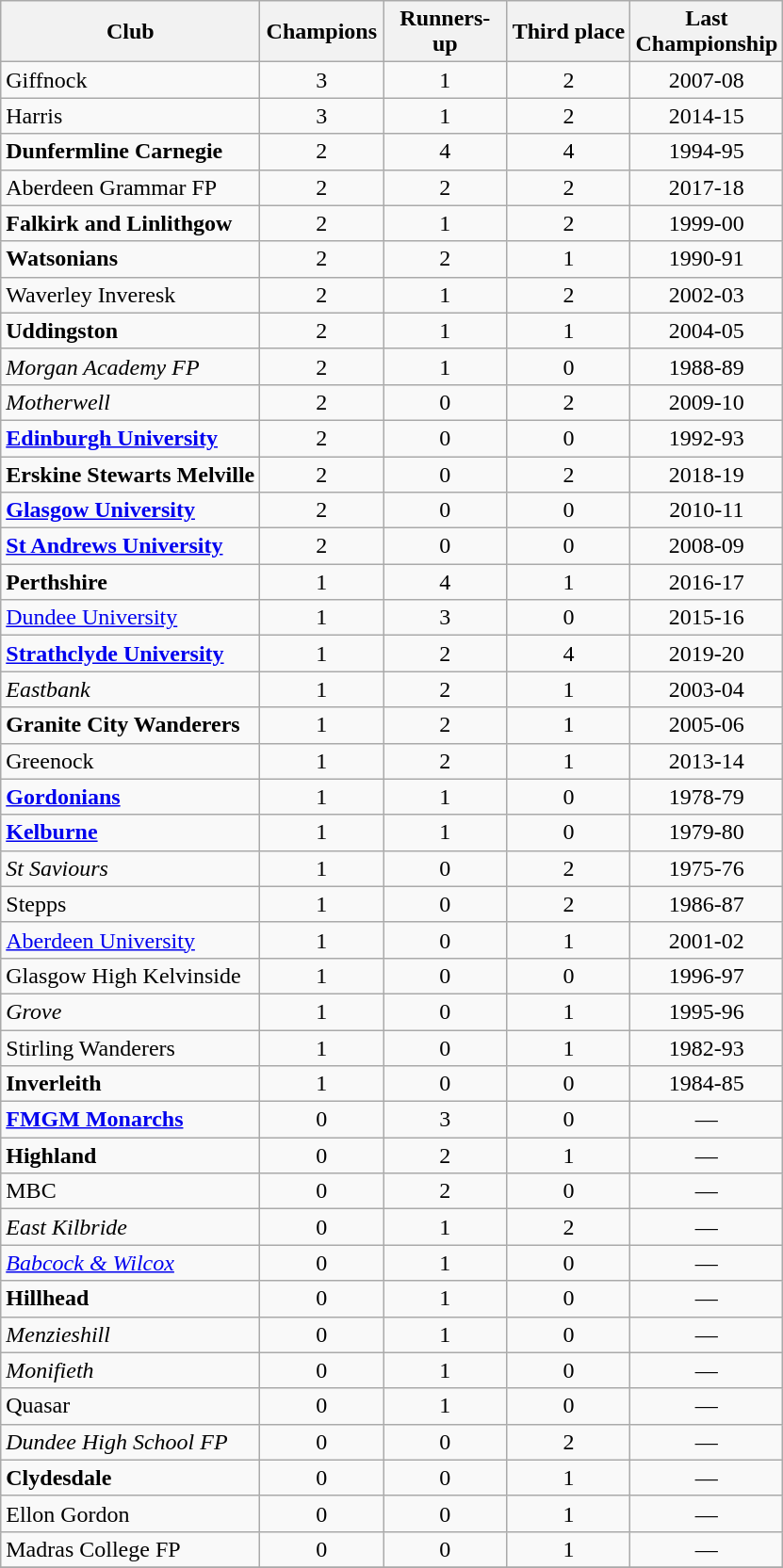<table class="wikitable sortable" style="text-align:center">
<tr>
<th>Club</th>
<th width=80>Champions</th>
<th width=80>Runners-up</th>
<th width=80>Third place</th>
<th width=80>Last Championship</th>
</tr>
<tr>
<td style="text-align:left">Giffnock</td>
<td>3</td>
<td>1</td>
<td>2</td>
<td>2007-08</td>
</tr>
<tr>
<td style="text-align:left">Harris</td>
<td>3</td>
<td>1</td>
<td>2</td>
<td>2014-15</td>
</tr>
<tr>
<td style="text-align:left"><strong>Dunfermline Carnegie</strong></td>
<td>2</td>
<td>4</td>
<td>4</td>
<td>1994-95</td>
</tr>
<tr>
<td style="text-align:left">Aberdeen Grammar FP</td>
<td>2</td>
<td>2</td>
<td>2</td>
<td>2017-18</td>
</tr>
<tr>
<td style="text-align:left"><strong>Falkirk and Linlithgow</strong></td>
<td>2</td>
<td>1</td>
<td>2</td>
<td>1999-00</td>
</tr>
<tr>
<td style="text-align:left"><strong>Watsonians</strong></td>
<td>2</td>
<td>2</td>
<td>1</td>
<td>1990-91</td>
</tr>
<tr>
<td style="text-align:left">Waverley Inveresk</td>
<td>2</td>
<td>1</td>
<td>2</td>
<td>2002-03</td>
</tr>
<tr>
<td style="text-align:left"><strong>Uddingston</strong></td>
<td>2</td>
<td>1</td>
<td>1</td>
<td>2004-05</td>
</tr>
<tr>
<td style="text-align:left"><em>Morgan Academy FP</em></td>
<td>2</td>
<td>1</td>
<td>0</td>
<td>1988-89</td>
</tr>
<tr>
<td style="text-align:left"><em>Motherwell</em></td>
<td>2</td>
<td>0</td>
<td>2</td>
<td>2009-10</td>
</tr>
<tr>
<td style="text-align:left"><strong><a href='#'>Edinburgh University</a></strong></td>
<td>2</td>
<td>0</td>
<td>0</td>
<td>1992-93</td>
</tr>
<tr>
<td style="text-align:left"><strong>Erskine Stewarts Melville</strong></td>
<td>2</td>
<td>0</td>
<td>2</td>
<td>2018-19</td>
</tr>
<tr>
<td style="text-align:left"><strong><a href='#'>Glasgow University</a></strong></td>
<td>2</td>
<td>0</td>
<td>0</td>
<td>2010-11</td>
</tr>
<tr>
<td style="text-align:left"><strong><a href='#'>St Andrews University</a></strong></td>
<td>2</td>
<td>0</td>
<td>0</td>
<td>2008-09</td>
</tr>
<tr>
<td style="text-align:left"><strong>Perthshire</strong></td>
<td>1</td>
<td>4</td>
<td>1</td>
<td>2016-17</td>
</tr>
<tr>
<td style="text-align:left"><a href='#'>Dundee University</a></td>
<td>1</td>
<td>3</td>
<td>0</td>
<td>2015-16</td>
</tr>
<tr>
<td style="text-align:left"><strong><a href='#'>Strathclyde University</a></strong></td>
<td>1</td>
<td>2</td>
<td>4</td>
<td>2019-20</td>
</tr>
<tr>
<td style="text-align:left"><em>Eastbank</em></td>
<td>1</td>
<td>2</td>
<td>1</td>
<td>2003-04</td>
</tr>
<tr>
<td style="text-align:left"><strong>Granite City Wanderers</strong></td>
<td>1</td>
<td>2</td>
<td>1</td>
<td>2005-06</td>
</tr>
<tr>
<td style="text-align:left">Greenock</td>
<td>1</td>
<td>2</td>
<td>1</td>
<td>2013-14</td>
</tr>
<tr>
<td style="text-align:left"><strong><a href='#'>Gordonians</a></strong></td>
<td>1</td>
<td>1</td>
<td>0</td>
<td>1978-79</td>
</tr>
<tr>
<td style="text-align:left"><strong><a href='#'>Kelburne</a></strong></td>
<td>1</td>
<td>1</td>
<td>0</td>
<td>1979-80</td>
</tr>
<tr>
<td style="text-align:left"><em>St Saviours</em></td>
<td>1</td>
<td>0</td>
<td>2</td>
<td>1975-76</td>
</tr>
<tr>
<td style="text-align:left">Stepps</td>
<td>1</td>
<td>0</td>
<td>2</td>
<td>1986-87</td>
</tr>
<tr>
<td style="text-align:left"><a href='#'>Aberdeen University</a></td>
<td>1</td>
<td>0</td>
<td>1</td>
<td>2001-02</td>
</tr>
<tr>
<td style="text-align:left">Glasgow High Kelvinside</td>
<td>1</td>
<td>0</td>
<td>0</td>
<td>1996-97</td>
</tr>
<tr>
<td style="text-align:left"><em>Grove</em></td>
<td>1</td>
<td>0</td>
<td>1</td>
<td>1995-96</td>
</tr>
<tr>
<td style="text-align:left">Stirling Wanderers</td>
<td>1</td>
<td>0</td>
<td>1</td>
<td>1982-93</td>
</tr>
<tr>
<td style="text-align:left"><strong>Inverleith</strong></td>
<td>1</td>
<td>0</td>
<td>0</td>
<td>1984-85</td>
</tr>
<tr>
<td style="text-align:left"><strong><a href='#'>FMGM Monarchs</a></strong></td>
<td>0</td>
<td>3</td>
<td>0</td>
<td>—</td>
</tr>
<tr>
<td style="text-align:left"><strong>Highland</strong></td>
<td>0</td>
<td>2</td>
<td>1</td>
<td>—</td>
</tr>
<tr>
<td style="text-align:left">MBC</td>
<td>0</td>
<td>2</td>
<td>0</td>
<td>—</td>
</tr>
<tr>
<td style="text-align:left"><em>East Kilbride</em></td>
<td>0</td>
<td>1</td>
<td>2</td>
<td>—</td>
</tr>
<tr>
<td style="text-align:left"><em><a href='#'>Babcock & Wilcox</a></em></td>
<td>0</td>
<td>1</td>
<td>0</td>
<td>—</td>
</tr>
<tr>
<td style="text-align:left"><strong>Hillhead</strong></td>
<td>0</td>
<td>1</td>
<td>0</td>
<td>—</td>
</tr>
<tr>
<td style="text-align:left"><em>Menzieshill</em></td>
<td>0</td>
<td>1</td>
<td>0</td>
<td>—</td>
</tr>
<tr>
<td style="text-align:left"><em>Monifieth</em></td>
<td>0</td>
<td>1</td>
<td>0</td>
<td>—</td>
</tr>
<tr>
<td style="text-align:left">Quasar</td>
<td>0</td>
<td>1</td>
<td>0</td>
<td>—</td>
</tr>
<tr>
<td style="text-align:left"><em>Dundee High School FP </em></td>
<td>0</td>
<td>0</td>
<td>2</td>
<td>—</td>
</tr>
<tr>
<td style="text-align:left"><strong>Clydesdale</strong></td>
<td>0</td>
<td>0</td>
<td>1</td>
<td>—</td>
</tr>
<tr>
<td style="text-align:left">Ellon Gordon</td>
<td>0</td>
<td>0</td>
<td>1</td>
<td>—</td>
</tr>
<tr>
<td style="text-align:left">Madras College FP</td>
<td>0</td>
<td>0</td>
<td>1</td>
<td>—</td>
</tr>
<tr>
</tr>
</table>
